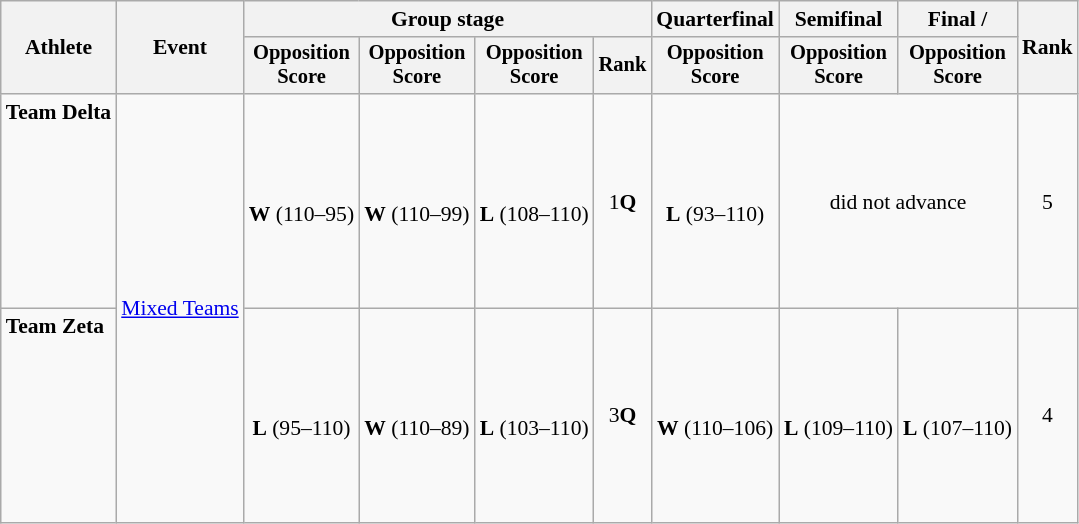<table class="wikitable" style="font-size:90%">
<tr>
<th rowspan=2>Athlete</th>
<th rowspan=2>Event</th>
<th colspan=4>Group stage</th>
<th>Quarterfinal</th>
<th>Semifinal</th>
<th>Final / </th>
<th rowspan=2>Rank</th>
</tr>
<tr style="font-size:95%">
<th>Opposition<br>Score</th>
<th>Opposition<br>Score</th>
<th>Opposition<br>Score</th>
<th>Rank</th>
<th>Opposition<br>Score</th>
<th>Opposition<br>Score</th>
<th>Opposition<br>Score</th>
</tr>
<tr align=center>
<td align=left><strong>Team Delta</strong> <br><br><br><br><br><br><br><br></td>
<td rowspan=2 align=left><a href='#'>Mixed Teams</a></td>
<td><br><strong>W</strong> (110–95)</td>
<td><br><strong>W</strong> (110–99)</td>
<td><br><strong>L</strong> (108–110)</td>
<td>1<strong>Q</strong></td>
<td><br><strong>L</strong> (93–110)</td>
<td colspan=2>did not advance</td>
<td>5</td>
</tr>
<tr align=center>
<td align=left><strong>Team Zeta</strong> <br><br><br><br><br><br><br><br></td>
<td><br><strong>L</strong> (95–110)</td>
<td><br><strong>W</strong> (110–89)</td>
<td><br><strong>L</strong> (103–110)</td>
<td>3<strong>Q</strong></td>
<td><br><strong>W</strong> (110–106)</td>
<td><br><strong>L</strong> (109–110)</td>
<td><br><strong>L</strong> (107–110)</td>
<td>4</td>
</tr>
</table>
